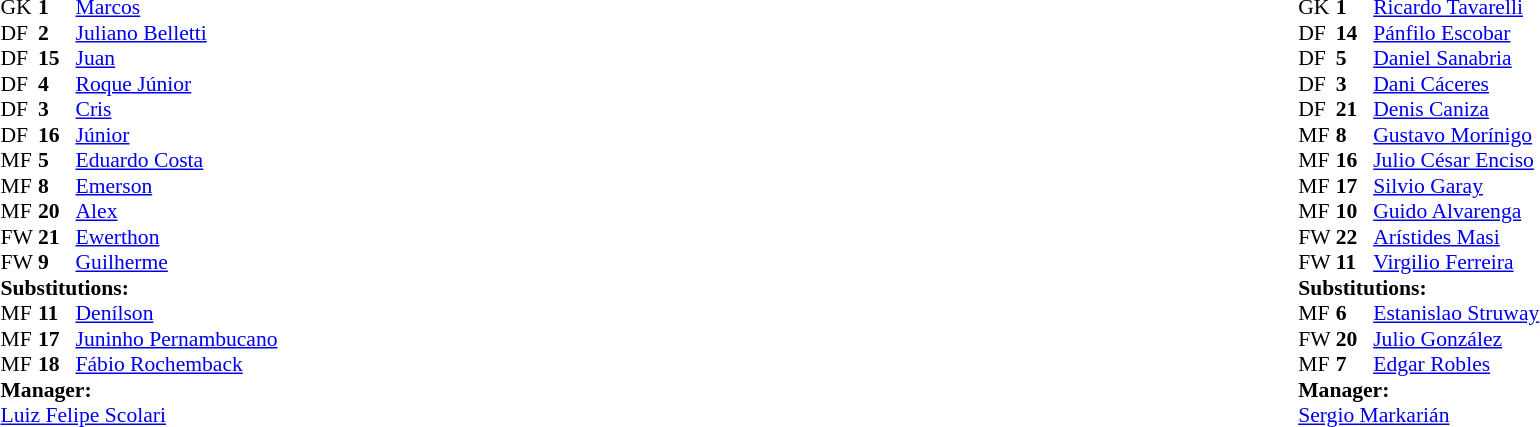<table width="100%">
<tr>
<td valign="top" width="50%"><br><table style="font-size: 90%" cellspacing="0" cellpadding="0">
<tr>
<th width=25></th>
<th width=25></th>
</tr>
<tr>
<td>GK</td>
<td><strong>1</strong></td>
<td><a href='#'>Marcos</a></td>
</tr>
<tr>
<td>DF</td>
<td><strong>2</strong></td>
<td><a href='#'>Juliano Belletti</a></td>
</tr>
<tr>
<td>DF</td>
<td><strong>15</strong></td>
<td><a href='#'>Juan</a></td>
</tr>
<tr>
<td>DF</td>
<td><strong>4</strong></td>
<td><a href='#'>Roque Júnior</a></td>
<td></td>
</tr>
<tr>
<td>DF</td>
<td><strong>3</strong></td>
<td><a href='#'>Cris</a></td>
</tr>
<tr>
<td>DF</td>
<td><strong>16</strong></td>
<td><a href='#'>Júnior</a></td>
<td></td>
</tr>
<tr>
<td>MF</td>
<td><strong>5</strong></td>
<td><a href='#'>Eduardo Costa</a></td>
<td></td>
<td></td>
</tr>
<tr>
<td>MF</td>
<td><strong>8</strong></td>
<td><a href='#'>Emerson</a></td>
</tr>
<tr>
<td>MF</td>
<td><strong>20</strong></td>
<td><a href='#'>Alex</a></td>
<td></td>
<td></td>
</tr>
<tr>
<td>FW</td>
<td><strong>21</strong></td>
<td><a href='#'>Ewerthon</a></td>
<td></td>
<td></td>
</tr>
<tr>
<td>FW</td>
<td><strong>9</strong></td>
<td><a href='#'>Guilherme</a></td>
</tr>
<tr>
<td colspan=3><strong>Substitutions:</strong></td>
</tr>
<tr>
<td>MF</td>
<td><strong>11</strong></td>
<td><a href='#'>Denílson</a></td>
<td></td>
<td></td>
</tr>
<tr>
<td>MF</td>
<td><strong>17</strong></td>
<td><a href='#'>Juninho Pernambucano</a></td>
<td></td>
<td></td>
</tr>
<tr>
<td>MF</td>
<td><strong>18</strong></td>
<td><a href='#'>Fábio Rochemback</a></td>
<td></td>
<td></td>
</tr>
<tr>
<td colspan=3><strong>Manager:</strong></td>
</tr>
<tr>
<td colspan=3><a href='#'>Luiz Felipe Scolari</a></td>
</tr>
</table>
</td>
<td valign="top"></td>
<td valign="top" width="50%"><br><table style="font-size: 90%" cellspacing="0" cellpadding="0" align="center">
<tr>
<th width=25></th>
<th width=25></th>
</tr>
<tr>
<td>GK</td>
<td><strong>1</strong></td>
<td><a href='#'>Ricardo Tavarelli</a></td>
</tr>
<tr>
<td>DF</td>
<td><strong>14</strong></td>
<td><a href='#'>Pánfilo Escobar</a></td>
<td></td>
</tr>
<tr>
<td>DF</td>
<td><strong>5</strong></td>
<td><a href='#'>Daniel Sanabria</a></td>
</tr>
<tr>
<td>DF</td>
<td><strong>3</strong></td>
<td><a href='#'>Dani Cáceres</a></td>
</tr>
<tr>
<td>DF</td>
<td><strong>21</strong></td>
<td><a href='#'>Denis Caniza</a></td>
<td></td>
</tr>
<tr>
<td>MF</td>
<td><strong>8</strong></td>
<td><a href='#'>Gustavo Morínigo</a></td>
</tr>
<tr>
<td>MF</td>
<td><strong>16</strong></td>
<td><a href='#'>Julio César Enciso</a></td>
<td></td>
<td></td>
</tr>
<tr>
<td>MF</td>
<td><strong>17</strong></td>
<td><a href='#'>Silvio Garay</a></td>
<td></td>
</tr>
<tr>
<td>MF</td>
<td><strong>10</strong></td>
<td><a href='#'>Guido Alvarenga</a></td>
</tr>
<tr>
<td>FW</td>
<td><strong>22</strong></td>
<td><a href='#'>Arístides Masi</a></td>
<td></td>
<td></td>
</tr>
<tr>
<td>FW</td>
<td><strong>11</strong></td>
<td><a href='#'>Virgilio Ferreira</a></td>
<td></td>
<td></td>
</tr>
<tr>
<td colspan=3><strong>Substitutions:</strong></td>
</tr>
<tr>
<td>MF</td>
<td><strong>6</strong></td>
<td><a href='#'>Estanislao Struway</a></td>
<td></td>
<td></td>
</tr>
<tr>
<td>FW</td>
<td><strong>20</strong></td>
<td><a href='#'>Julio González</a></td>
<td></td>
<td></td>
</tr>
<tr>
<td>MF</td>
<td><strong>7</strong></td>
<td><a href='#'>Edgar Robles</a></td>
<td></td>
<td></td>
</tr>
<tr>
<td colspan=3><strong>Manager:</strong></td>
</tr>
<tr>
<td colspan=3> <a href='#'>Sergio Markarián</a></td>
</tr>
</table>
</td>
</tr>
</table>
